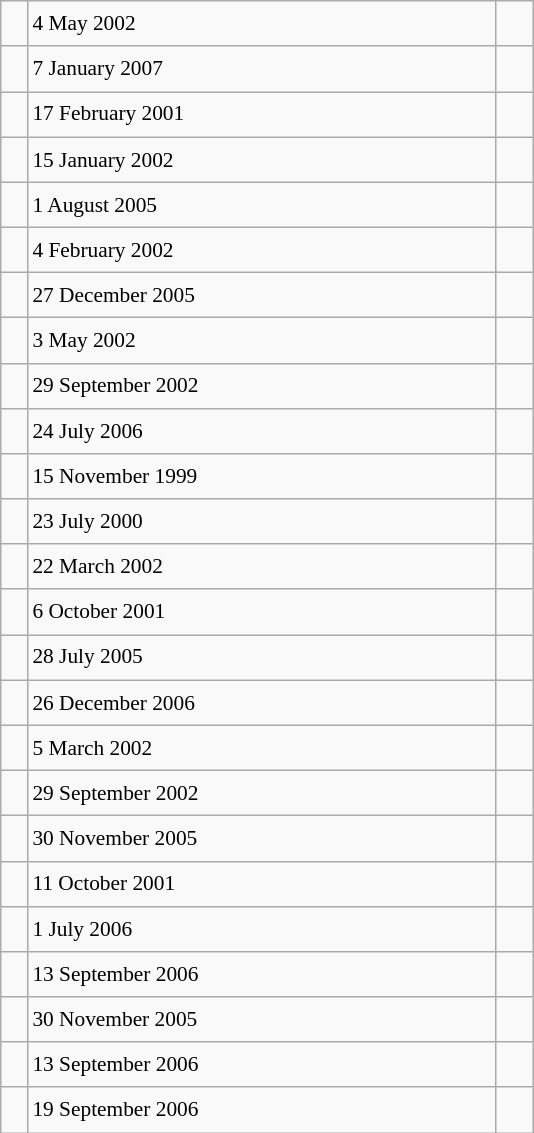<table class="wikitable" style="font-size: 89%; float: left; width: 25em; margin-right: 1em; line-height: 1.65em !important; height: 675px;">
<tr>
<td></td>
<td>4 May 2002</td>
<td> </td>
</tr>
<tr>
<td></td>
<td>7 January 2007</td>
<td> </td>
</tr>
<tr>
<td></td>
<td>17 February 2001</td>
<td> </td>
</tr>
<tr>
<td></td>
<td>15 January 2002</td>
<td> </td>
</tr>
<tr>
<td></td>
<td>1 August 2005</td>
<td> </td>
</tr>
<tr>
<td></td>
<td>4 February 2002</td>
<td> </td>
</tr>
<tr>
<td></td>
<td>27 December 2005</td>
<td> </td>
</tr>
<tr>
<td></td>
<td>3 May 2002</td>
<td> </td>
</tr>
<tr>
<td></td>
<td>29 September 2002</td>
<td> </td>
</tr>
<tr>
<td></td>
<td>24 July 2006</td>
<td> </td>
</tr>
<tr>
<td></td>
<td>15 November 1999</td>
<td> </td>
</tr>
<tr>
<td></td>
<td>23 July 2000</td>
<td> </td>
</tr>
<tr>
<td></td>
<td>22 March 2002</td>
<td> </td>
</tr>
<tr>
<td></td>
<td>6 October 2001</td>
<td> </td>
</tr>
<tr>
<td></td>
<td>28 July 2005</td>
<td> </td>
</tr>
<tr>
<td></td>
<td>26 December 2006</td>
<td> </td>
</tr>
<tr>
<td></td>
<td>5 March 2002</td>
<td> </td>
</tr>
<tr>
<td></td>
<td>29 September 2002</td>
<td> </td>
</tr>
<tr>
<td></td>
<td>30 November 2005</td>
<td> </td>
</tr>
<tr>
<td></td>
<td>11 October 2001</td>
<td> </td>
</tr>
<tr>
<td></td>
<td>1 July 2006</td>
<td> </td>
</tr>
<tr>
<td></td>
<td>13 September 2006</td>
<td> </td>
</tr>
<tr>
<td></td>
<td>30 November 2005</td>
<td> </td>
</tr>
<tr>
<td></td>
<td>13 September 2006</td>
<td> </td>
</tr>
<tr>
<td></td>
<td>19 September 2006</td>
<td> </td>
</tr>
</table>
